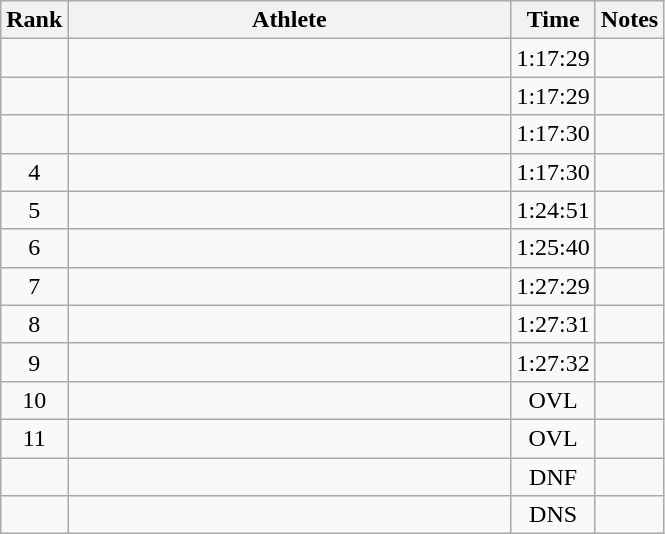<table class="wikitable" style="text-align:center">
<tr>
<th>Rank</th>
<th Style="width:18em">Athlete</th>
<th>Time</th>
<th>Notes</th>
</tr>
<tr>
<td></td>
<td style="text-align:left"></td>
<td>1:17:29</td>
<td></td>
</tr>
<tr>
<td></td>
<td style="text-align:left"></td>
<td>1:17:29</td>
<td></td>
</tr>
<tr>
<td></td>
<td style="text-align:left"></td>
<td>1:17:30</td>
<td></td>
</tr>
<tr>
<td>4</td>
<td style="text-align:left"></td>
<td>1:17:30</td>
<td></td>
</tr>
<tr>
<td>5</td>
<td style="text-align:left"></td>
<td>1:24:51</td>
<td></td>
</tr>
<tr>
<td>6</td>
<td style="text-align:left"></td>
<td>1:25:40</td>
<td></td>
</tr>
<tr>
<td>7</td>
<td style="text-align:left"></td>
<td>1:27:29</td>
<td></td>
</tr>
<tr>
<td>8</td>
<td style="text-align:left"></td>
<td>1:27:31</td>
<td></td>
</tr>
<tr>
<td>9</td>
<td style="text-align:left"></td>
<td>1:27:32</td>
<td></td>
</tr>
<tr>
<td>10</td>
<td style="text-align:left"></td>
<td>OVL</td>
<td></td>
</tr>
<tr>
<td>11</td>
<td style="text-align:left"></td>
<td>OVL</td>
<td></td>
</tr>
<tr>
<td></td>
<td style="text-align:left"></td>
<td>DNF</td>
<td></td>
</tr>
<tr>
<td></td>
<td style="text-align:left"></td>
<td>DNS</td>
<td></td>
</tr>
</table>
